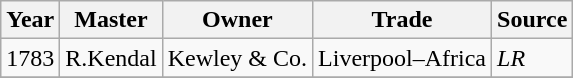<table class=" wikitable">
<tr>
<th>Year</th>
<th>Master</th>
<th>Owner</th>
<th>Trade</th>
<th>Source</th>
</tr>
<tr>
<td>1783</td>
<td>R.Kendal</td>
<td>Kewley & Co.</td>
<td>Liverpool–Africa</td>
<td><em>LR</em></td>
</tr>
<tr>
</tr>
</table>
